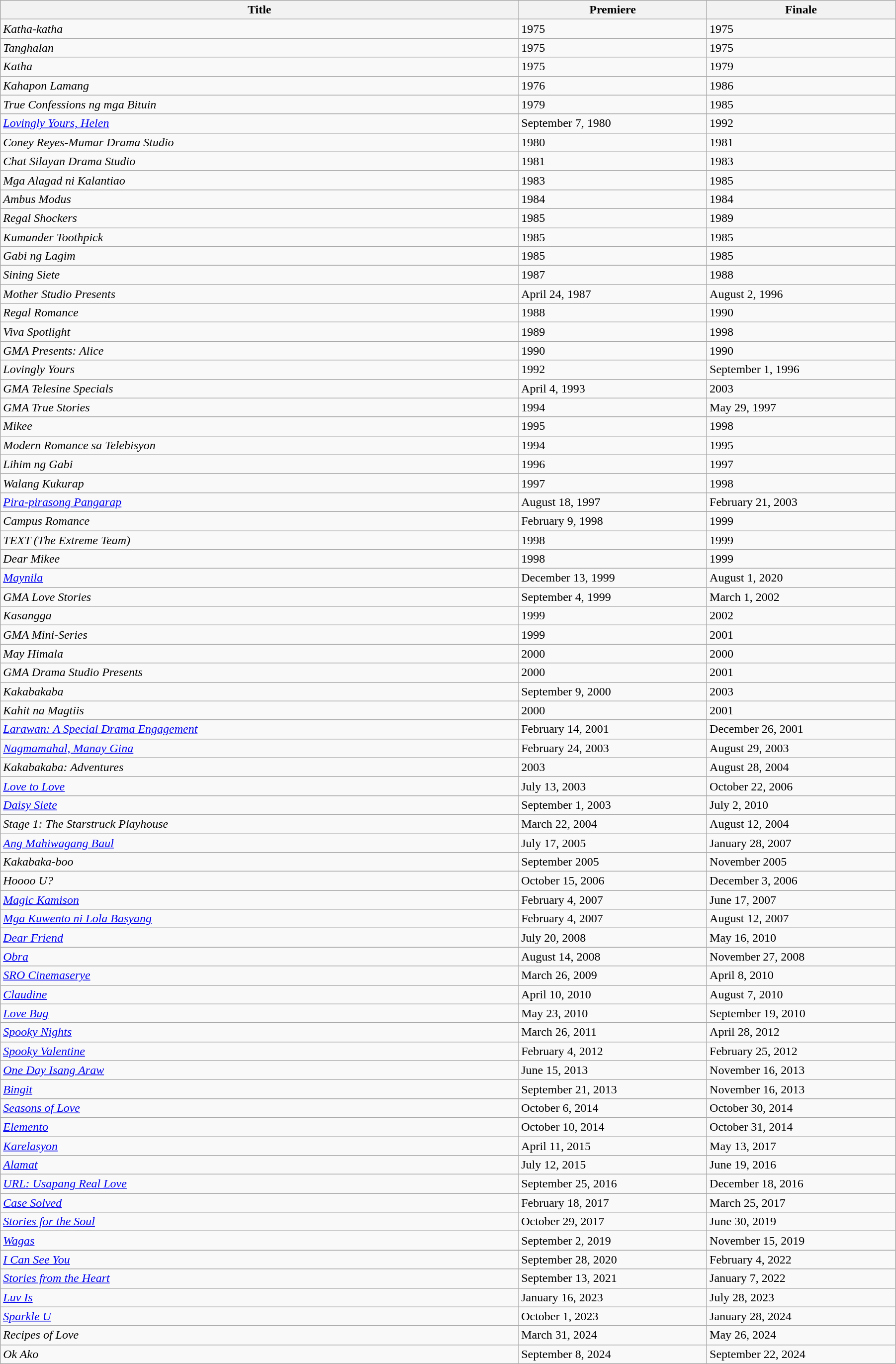<table class="wikitable sortable" width="95%">
<tr>
<th style="width:55%;">Title</th>
<th style="width:20%;">Premiere</th>
<th style="width:20%;">Finale</th>
</tr>
<tr>
<td><em>Katha-katha</em></td>
<td>1975</td>
<td>1975</td>
</tr>
<tr>
<td><em>Tanghalan</em></td>
<td>1975</td>
<td>1975</td>
</tr>
<tr>
<td><em>Katha</em></td>
<td>1975</td>
<td>1979</td>
</tr>
<tr>
<td><em>Kahapon Lamang</em></td>
<td>1976</td>
<td>1986</td>
</tr>
<tr>
<td><em>True Confessions ng mga Bituin</em></td>
<td>1979</td>
<td>1985</td>
</tr>
<tr>
<td><em><a href='#'>Lovingly Yours, Helen</a></em></td>
<td>September 7, 1980</td>
<td>1992</td>
</tr>
<tr>
<td><em>Coney Reyes-Mumar Drama Studio</em></td>
<td>1980</td>
<td>1981</td>
</tr>
<tr>
<td><em>Chat Silayan Drama Studio</em></td>
<td>1981</td>
<td>1983</td>
</tr>
<tr>
<td><em>Mga Alagad ni Kalantiao</em></td>
<td>1983</td>
<td>1985</td>
</tr>
<tr>
<td><em>Ambus Modus</em></td>
<td>1984</td>
<td>1984</td>
</tr>
<tr>
<td><em>Regal Shockers</em></td>
<td>1985</td>
<td>1989</td>
</tr>
<tr>
<td><em>Kumander Toothpick</em></td>
<td>1985</td>
<td>1985</td>
</tr>
<tr>
<td><em>Gabi ng Lagim</em></td>
<td>1985</td>
<td>1985</td>
</tr>
<tr>
<td><em>Sining Siete</em></td>
<td>1987</td>
<td>1988</td>
</tr>
<tr>
<td><em>Mother Studio Presents</em></td>
<td>April 24, 1987</td>
<td>August 2, 1996</td>
</tr>
<tr>
<td><em>Regal Romance</em></td>
<td>1988</td>
<td>1990</td>
</tr>
<tr>
<td><em>Viva Spotlight</em></td>
<td>1989</td>
<td>1998</td>
</tr>
<tr>
<td><em>GMA Presents: Alice</em></td>
<td>1990</td>
<td>1990</td>
</tr>
<tr>
<td><em>Lovingly Yours</em></td>
<td>1992</td>
<td>September 1, 1996</td>
</tr>
<tr>
<td><em>GMA Telesine Specials</em></td>
<td>April 4, 1993</td>
<td>2003</td>
</tr>
<tr>
<td><em>GMA True Stories</em></td>
<td>1994</td>
<td>May 29, 1997</td>
</tr>
<tr>
<td><em>Mikee</em></td>
<td>1995</td>
<td>1998</td>
</tr>
<tr>
<td><em>Modern Romance sa Telebisyon</em></td>
<td>1994</td>
<td>1995</td>
</tr>
<tr>
<td><em>Lihim ng Gabi</em></td>
<td>1996</td>
<td>1997</td>
</tr>
<tr>
<td><em>Walang Kukurap</em></td>
<td>1997</td>
<td>1998</td>
</tr>
<tr>
<td><em><a href='#'>Pira-pirasong Pangarap</a></em></td>
<td>August 18, 1997</td>
<td>February 21, 2003</td>
</tr>
<tr>
<td><em>Campus Romance</em></td>
<td>February 9, 1998</td>
<td>1999</td>
</tr>
<tr>
<td><em>TEXT (The Extreme Team)</em></td>
<td>1998</td>
<td>1999</td>
</tr>
<tr>
<td><em>Dear Mikee</em></td>
<td>1998</td>
<td>1999</td>
</tr>
<tr>
<td><em><a href='#'>Maynila</a></em></td>
<td>December 13, 1999</td>
<td>August 1, 2020</td>
</tr>
<tr>
<td><em>GMA Love Stories</em></td>
<td>September 4, 1999</td>
<td>March 1, 2002</td>
</tr>
<tr>
<td><em>Kasangga</em></td>
<td>1999</td>
<td>2002</td>
</tr>
<tr>
<td><em>GMA Mini-Series</em></td>
<td>1999</td>
<td>2001</td>
</tr>
<tr>
<td><em>May Himala</em></td>
<td>2000</td>
<td>2000</td>
</tr>
<tr>
<td><em>GMA Drama Studio Presents</em></td>
<td>2000</td>
<td>2001</td>
</tr>
<tr>
<td><em>Kakabakaba</em></td>
<td>September 9, 2000</td>
<td>2003</td>
</tr>
<tr>
<td><em>Kahit na Magtiis</em></td>
<td>2000</td>
<td>2001</td>
</tr>
<tr>
<td><em><a href='#'>Larawan: A Special Drama Engagement</a></em></td>
<td>February 14, 2001</td>
<td>December 26, 2001</td>
</tr>
<tr>
<td><em><a href='#'>Nagmamahal, Manay Gina</a></em></td>
<td>February 24, 2003</td>
<td>August 29, 2003</td>
</tr>
<tr>
<td><em>Kakabakaba: Adventures</em></td>
<td>2003</td>
<td>August 28, 2004</td>
</tr>
<tr>
<td><em><a href='#'>Love to Love</a></em></td>
<td>July 13, 2003</td>
<td>October 22, 2006</td>
</tr>
<tr>
<td><em><a href='#'>Daisy Siete</a></em></td>
<td>September 1, 2003</td>
<td>July 2, 2010</td>
</tr>
<tr>
<td><em>Stage 1: The Starstruck Playhouse</em></td>
<td>March 22, 2004</td>
<td>August 12, 2004</td>
</tr>
<tr>
<td><em><a href='#'>Ang Mahiwagang Baul</a></em></td>
<td>July 17, 2005</td>
<td>January 28, 2007</td>
</tr>
<tr>
<td><em>Kakabaka-boo</em></td>
<td>September 2005</td>
<td>November 2005</td>
</tr>
<tr>
<td><em>Hoooo U?</em></td>
<td>October 15, 2006</td>
<td>December 3, 2006</td>
</tr>
<tr>
<td><em><a href='#'>Magic Kamison</a></em></td>
<td>February 4, 2007</td>
<td>June 17, 2007</td>
</tr>
<tr>
<td><em><a href='#'>Mga Kuwento ni Lola Basyang</a></em></td>
<td>February 4, 2007</td>
<td>August 12, 2007</td>
</tr>
<tr>
<td><em><a href='#'>Dear Friend</a></em></td>
<td>July 20, 2008</td>
<td>May 16, 2010</td>
</tr>
<tr>
<td><em><a href='#'>Obra</a></em></td>
<td>August 14, 2008</td>
<td>November 27, 2008</td>
</tr>
<tr>
<td><em><a href='#'>SRO Cinemaserye</a></em></td>
<td>March 26, 2009</td>
<td>April 8, 2010</td>
</tr>
<tr>
<td><em><a href='#'>Claudine</a></em></td>
<td>April 10, 2010</td>
<td>August 7, 2010</td>
</tr>
<tr>
<td><em><a href='#'>Love Bug</a></em></td>
<td>May 23, 2010</td>
<td>September 19, 2010</td>
</tr>
<tr>
<td><em><a href='#'>Spooky Nights</a></em></td>
<td>March 26, 2011</td>
<td>April 28, 2012</td>
</tr>
<tr>
<td><em><a href='#'>Spooky Valentine</a></em></td>
<td>February 4, 2012</td>
<td>February 25, 2012</td>
</tr>
<tr>
<td><em><a href='#'>One Day Isang Araw</a></em></td>
<td>June 15, 2013</td>
<td>November 16, 2013</td>
</tr>
<tr>
<td><em><a href='#'>Bingit</a></em></td>
<td>September 21, 2013</td>
<td>November 16, 2013</td>
</tr>
<tr>
<td><em><a href='#'>Seasons of Love</a></em></td>
<td>October 6, 2014</td>
<td>October 30, 2014</td>
</tr>
<tr>
<td><em><a href='#'>Elemento</a></em></td>
<td>October 10, 2014</td>
<td>October 31, 2014</td>
</tr>
<tr>
<td><em><a href='#'>Karelasyon</a></em></td>
<td>April 11, 2015</td>
<td>May 13, 2017</td>
</tr>
<tr>
<td><em><a href='#'>Alamat</a></em></td>
<td>July 12, 2015</td>
<td>June 19, 2016</td>
</tr>
<tr>
<td><em><a href='#'>URL: Usapang Real Love</a></em></td>
<td>September 25, 2016</td>
<td>December 18, 2016</td>
</tr>
<tr>
<td><em><a href='#'>Case Solved</a></em></td>
<td>February 18, 2017</td>
<td>March 25, 2017</td>
</tr>
<tr>
<td><em><a href='#'>Stories for the Soul</a></em></td>
<td>October 29, 2017</td>
<td>June 30, 2019</td>
</tr>
<tr>
<td><em><a href='#'>Wagas</a></em></td>
<td>September 2, 2019</td>
<td>November 15, 2019</td>
</tr>
<tr>
<td><em><a href='#'>I Can See You</a></em></td>
<td>September 28, 2020</td>
<td>February 4, 2022</td>
</tr>
<tr>
<td><em><a href='#'>Stories from the Heart</a></em></td>
<td>September 13, 2021</td>
<td>January 7, 2022</td>
</tr>
<tr>
<td><em><a href='#'>Luv Is</a></em></td>
<td>January 16, 2023</td>
<td>July 28, 2023</td>
</tr>
<tr>
<td><em><a href='#'>Sparkle U</a></em></td>
<td>October 1, 2023</td>
<td>January 28, 2024</td>
</tr>
<tr>
<td><em>Recipes of Love</em></td>
<td>March 31, 2024</td>
<td>May 26, 2024</td>
</tr>
<tr>
<td><em>Ok Ako</em></td>
<td>September 8, 2024</td>
<td>September 22, 2024</td>
</tr>
</table>
